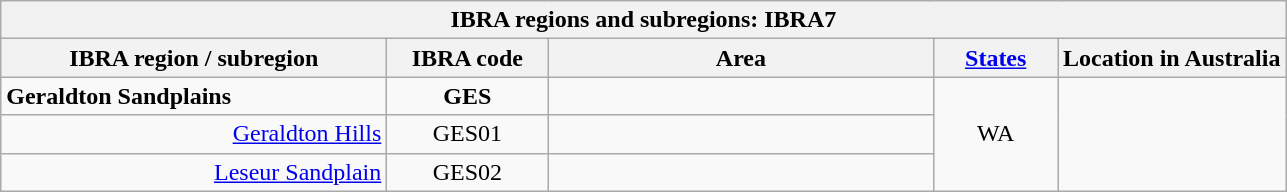<table class="wikitable sortable">
<tr>
<th rowwidth=100px colspan=5>IBRA regions and subregions: IBRA7</th>
</tr>
<tr>
<th scope="col" width="250px">IBRA region / subregion</th>
<th scope="col" width="100px">IBRA code</th>
<th scope="col" width="250px">Area</th>
<th scope="col" width="75px"><a href='#'>States</a></th>
<th>Location in Australia</th>
</tr>
<tr>
<td><strong>Geraldton Sandplains</strong></td>
<td align="center"><strong>GES</strong></td>
<td align="right"><strong></strong></td>
<td align="center" rowspan=3>WA</td>
<td align="center" rowspan=3></td>
</tr>
<tr>
<td align="right"><a href='#'>Geraldton Hills</a></td>
<td align="center">GES01</td>
<td align="right"></td>
</tr>
<tr>
<td align="right"><a href='#'>Leseur Sandplain</a></td>
<td align="center">GES02</td>
<td align="right"></td>
</tr>
</table>
